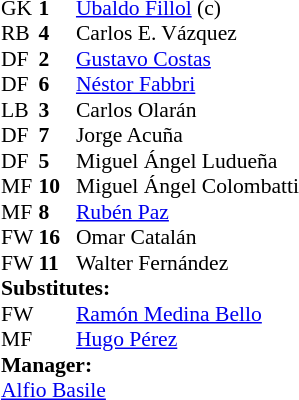<table style="font-size:90%; margin:0.2em auto;" cellspacing="0" cellpadding="0">
<tr>
<th width="25"></th>
<th width="25"></th>
</tr>
<tr>
<td>GK</td>
<td><strong>1</strong></td>
<td> <a href='#'>Ubaldo Fillol</a> (c)</td>
</tr>
<tr>
<td>RB</td>
<td><strong>4</strong></td>
<td>  Carlos E. Vázquez</td>
</tr>
<tr>
<td>DF</td>
<td><strong>2</strong></td>
<td> <a href='#'>Gustavo Costas</a></td>
</tr>
<tr>
<td>DF</td>
<td><strong>6</strong></td>
<td> <a href='#'>Néstor Fabbri</a></td>
</tr>
<tr>
<td>LB</td>
<td><strong>3</strong></td>
<td> Carlos Olarán</td>
</tr>
<tr>
<td>DF</td>
<td><strong>7</strong></td>
<td> Jorge Acuña</td>
<td></td>
</tr>
<tr>
<td>DF</td>
<td><strong>5</strong></td>
<td> Miguel Ángel Ludueña</td>
</tr>
<tr>
<td>MF</td>
<td><strong>10</strong></td>
<td> Miguel Ángel Colombatti</td>
</tr>
<tr>
<td>MF</td>
<td><strong>8</strong></td>
<td> <a href='#'>Rubén Paz</a></td>
</tr>
<tr>
<td>FW</td>
<td><strong>16</strong></td>
<td> Omar Catalán</td>
<td></td>
</tr>
<tr>
<td>FW</td>
<td><strong>11</strong></td>
<td> Walter Fernández</td>
</tr>
<tr>
<td colspan=3><strong>Substitutes:</strong></td>
</tr>
<tr>
<td>FW</td>
<td></td>
<td> <a href='#'>Ramón Medina Bello</a></td>
<td></td>
</tr>
<tr>
<td>MF</td>
<td></td>
<td> <a href='#'>Hugo Pérez</a></td>
<td></td>
</tr>
<tr>
<td colspan=3><strong>Manager:</strong></td>
</tr>
<tr>
<td colspan=4> <a href='#'>Alfio Basile</a></td>
</tr>
</table>
